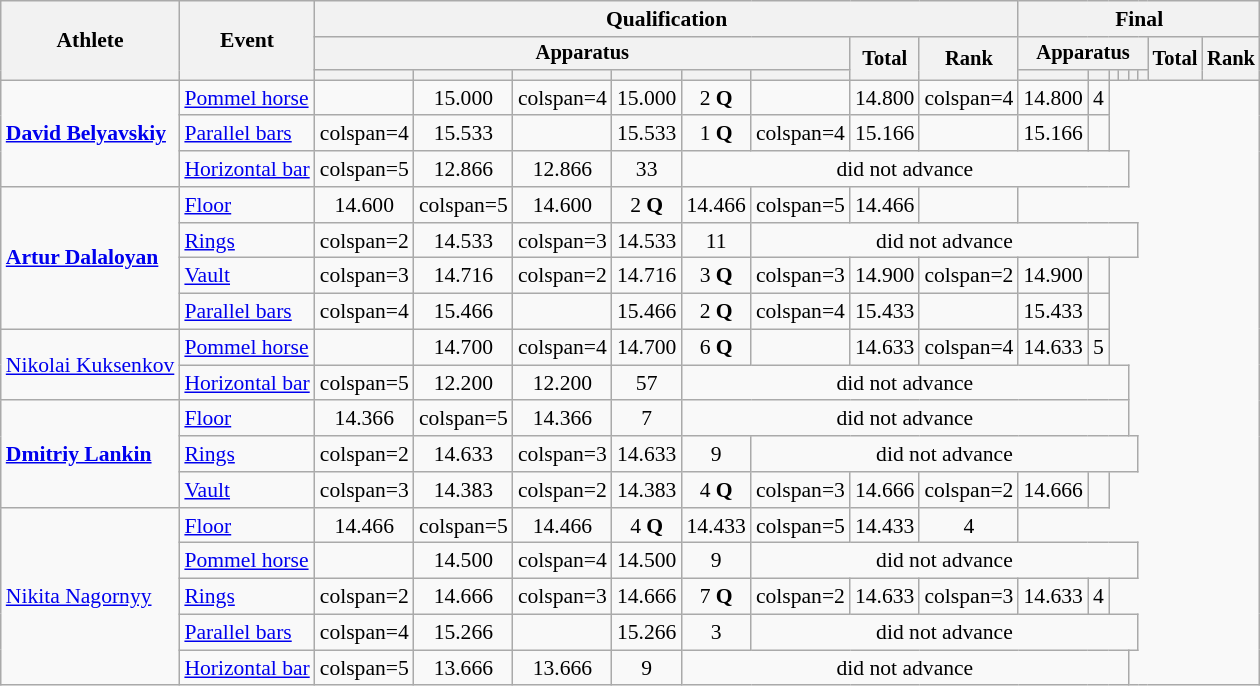<table class="wikitable" style="font-size:90%">
<tr>
<th rowspan=3>Athlete</th>
<th rowspan=3>Event</th>
<th colspan =8>Qualification</th>
<th colspan =8>Final</th>
</tr>
<tr style="font-size:95%">
<th colspan=6>Apparatus</th>
<th rowspan=2>Total</th>
<th rowspan=2>Rank</th>
<th colspan=6>Apparatus</th>
<th rowspan=2>Total</th>
<th rowspan=2>Rank</th>
</tr>
<tr style="font-size:95%">
<th></th>
<th></th>
<th></th>
<th></th>
<th></th>
<th></th>
<th></th>
<th></th>
<th></th>
<th></th>
<th></th>
<th></th>
</tr>
<tr align=center>
<td align=left rowspan=3><strong><a href='#'>David Belyavskiy</a></strong></td>
<td align=left><a href='#'>Pommel horse</a></td>
<td></td>
<td>15.000</td>
<td>colspan=4 </td>
<td>15.000</td>
<td>2 <strong>Q</strong></td>
<td></td>
<td>14.800</td>
<td>colspan=4 </td>
<td>14.800</td>
<td>4</td>
</tr>
<tr align=center>
<td align=left><a href='#'>Parallel bars</a></td>
<td>colspan=4 </td>
<td>15.533</td>
<td></td>
<td>15.533</td>
<td>1 <strong>Q</strong></td>
<td>colspan=4 </td>
<td>15.166</td>
<td></td>
<td>15.166</td>
<td></td>
</tr>
<tr align=center>
<td align=left><a href='#'>Horizontal bar</a></td>
<td>colspan=5 </td>
<td>12.866</td>
<td>12.866</td>
<td>33</td>
<td colspan=8>did not advance</td>
</tr>
<tr align=center>
<td align=left rowspan=4><strong><a href='#'>Artur Dalaloyan</a></strong></td>
<td align=left><a href='#'>Floor</a></td>
<td>14.600</td>
<td>colspan=5 </td>
<td>14.600</td>
<td>2 <strong>Q</strong></td>
<td>14.466</td>
<td>colspan=5 </td>
<td>14.466</td>
<td></td>
</tr>
<tr align=center>
<td align=left><a href='#'>Rings</a></td>
<td>colspan=2 </td>
<td>14.533</td>
<td>colspan=3 </td>
<td>14.533</td>
<td>11</td>
<td colspan=8>did not advance</td>
</tr>
<tr align=center>
<td align=left><a href='#'>Vault</a></td>
<td>colspan=3 </td>
<td>14.716</td>
<td>colspan=2 </td>
<td>14.716</td>
<td>3 <strong>Q</strong></td>
<td>colspan=3 </td>
<td>14.900</td>
<td>colspan=2 </td>
<td>14.900</td>
<td></td>
</tr>
<tr align=center>
<td align=left><a href='#'>Parallel bars</a></td>
<td>colspan=4 </td>
<td>15.466</td>
<td></td>
<td>15.466</td>
<td>2 <strong>Q</strong></td>
<td>colspan=4 </td>
<td>15.433</td>
<td></td>
<td>15.433</td>
<td></td>
</tr>
<tr align=center>
<td align=left rowspan=2><a href='#'>Nikolai Kuksenkov</a></td>
<td align=left><a href='#'>Pommel horse</a></td>
<td></td>
<td>14.700</td>
<td>colspan=4 </td>
<td>14.700</td>
<td>6 <strong>Q</strong></td>
<td></td>
<td>14.633</td>
<td>colspan=4 </td>
<td>14.633</td>
<td>5</td>
</tr>
<tr align=center>
<td align=left><a href='#'>Horizontal bar</a></td>
<td>colspan=5 </td>
<td>12.200</td>
<td>12.200</td>
<td>57</td>
<td colspan=8>did not advance</td>
</tr>
<tr align=center>
<td align=left rowspan=3><strong><a href='#'>Dmitriy Lankin</a></strong></td>
<td align=left><a href='#'>Floor</a></td>
<td>14.366</td>
<td>colspan=5 </td>
<td>14.366</td>
<td>7</td>
<td colspan=8>did not advance</td>
</tr>
<tr align=center>
<td align=left><a href='#'>Rings</a></td>
<td>colspan=2 </td>
<td>14.633</td>
<td>colspan=3 </td>
<td>14.633</td>
<td>9</td>
<td colspan=8>did not advance</td>
</tr>
<tr align=center>
<td align=left><a href='#'>Vault</a></td>
<td>colspan=3 </td>
<td>14.383</td>
<td>colspan=2 </td>
<td>14.383</td>
<td>4 <strong>Q</strong></td>
<td>colspan=3 </td>
<td>14.666</td>
<td>colspan=2 </td>
<td>14.666</td>
<td></td>
</tr>
<tr align=center>
<td align=left rowspan=5><a href='#'>Nikita Nagornyy</a></td>
<td align=left><a href='#'>Floor</a></td>
<td>14.466</td>
<td>colspan=5 </td>
<td>14.466</td>
<td>4 <strong>Q</strong></td>
<td>14.433</td>
<td>colspan=5 </td>
<td>14.433</td>
<td>4</td>
</tr>
<tr align=center>
<td align=left><a href='#'>Pommel horse</a></td>
<td></td>
<td>14.500</td>
<td>colspan=4 </td>
<td>14.500</td>
<td>9</td>
<td colspan=8>did not advance</td>
</tr>
<tr align=center>
<td align=left><a href='#'>Rings</a></td>
<td>colspan=2 </td>
<td>14.666</td>
<td>colspan=3 </td>
<td>14.666</td>
<td>7 <strong>Q</strong></td>
<td>colspan=2 </td>
<td>14.633</td>
<td>colspan=3 </td>
<td>14.633</td>
<td>4</td>
</tr>
<tr align=center>
<td align=left><a href='#'>Parallel bars</a></td>
<td>colspan=4 </td>
<td>15.266</td>
<td></td>
<td>15.266</td>
<td>3</td>
<td colspan=8>did not advance</td>
</tr>
<tr align=center>
<td align=left><a href='#'>Horizontal bar</a></td>
<td>colspan=5 </td>
<td>13.666</td>
<td>13.666</td>
<td>9</td>
<td colspan=8>did not advance</td>
</tr>
</table>
